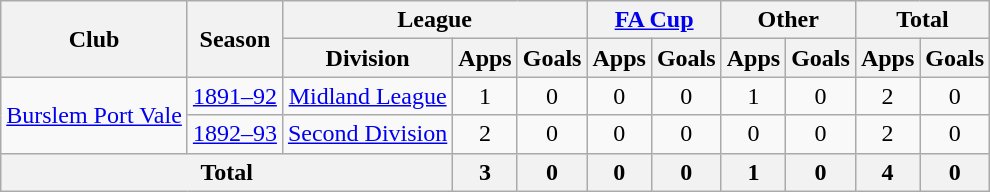<table class="wikitable" style="text-align:center">
<tr>
<th rowspan="2">Club</th>
<th rowspan="2">Season</th>
<th colspan="3">League</th>
<th colspan="2"><a href='#'>FA Cup</a></th>
<th colspan="2">Other</th>
<th colspan="2">Total</th>
</tr>
<tr>
<th>Division</th>
<th>Apps</th>
<th>Goals</th>
<th>Apps</th>
<th>Goals</th>
<th>Apps</th>
<th>Goals</th>
<th>Apps</th>
<th>Goals</th>
</tr>
<tr>
<td rowspan="2"><a href='#'>Burslem Port Vale</a></td>
<td><a href='#'>1891–92</a></td>
<td><a href='#'>Midland League</a></td>
<td>1</td>
<td>0</td>
<td>0</td>
<td>0</td>
<td>1</td>
<td>0</td>
<td>2</td>
<td>0</td>
</tr>
<tr>
<td><a href='#'>1892–93</a></td>
<td><a href='#'>Second Division</a></td>
<td>2</td>
<td>0</td>
<td>0</td>
<td>0</td>
<td>0</td>
<td>0</td>
<td>2</td>
<td>0</td>
</tr>
<tr>
<th colspan="3">Total</th>
<th>3</th>
<th>0</th>
<th>0</th>
<th>0</th>
<th>1</th>
<th>0</th>
<th>4</th>
<th>0</th>
</tr>
</table>
